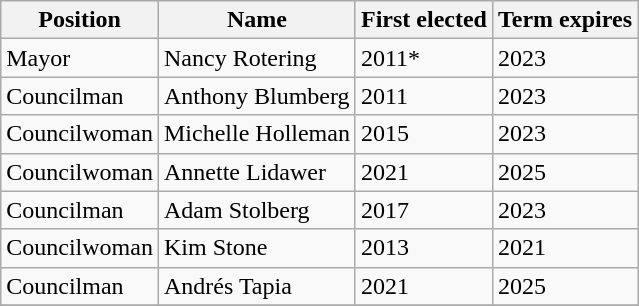<table class="wikitable sortable">
<tr>
<th>Position</th>
<th>Name</th>
<th>First elected</th>
<th>Term expires</th>
</tr>
<tr>
<td>Mayor</td>
<td>Nancy Rotering</td>
<td>2011*</td>
<td>2023</td>
</tr>
<tr>
<td>Councilman</td>
<td>Anthony Blumberg</td>
<td>2011</td>
<td>2023</td>
</tr>
<tr>
<td>Councilwoman</td>
<td>Michelle Holleman</td>
<td>2015</td>
<td>2023</td>
</tr>
<tr>
<td>Councilwoman</td>
<td>Annette Lidawer</td>
<td>2021</td>
<td>2025</td>
</tr>
<tr>
<td>Councilman</td>
<td>Adam Stolberg</td>
<td>2017</td>
<td>2023</td>
</tr>
<tr>
<td>Councilwoman</td>
<td>Kim Stone</td>
<td>2013</td>
<td>2021</td>
</tr>
<tr>
<td>Councilman</td>
<td>Andrés Tapia</td>
<td>2021</td>
<td>2025</td>
</tr>
<tr>
</tr>
</table>
